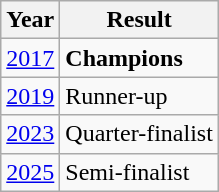<table class="wikitable">
<tr>
<th>Year</th>
<th>Result</th>
</tr>
<tr>
<td><a href='#'>2017</a></td>
<td><strong> Champions</strong></td>
</tr>
<tr>
<td><a href='#'>2019</a></td>
<td> Runner-up</td>
</tr>
<tr>
<td><a href='#'>2023</a></td>
<td>Quarter-finalist</td>
</tr>
<tr>
<td><a href='#'>2025</a></td>
<td> Semi-finalist</td>
</tr>
</table>
